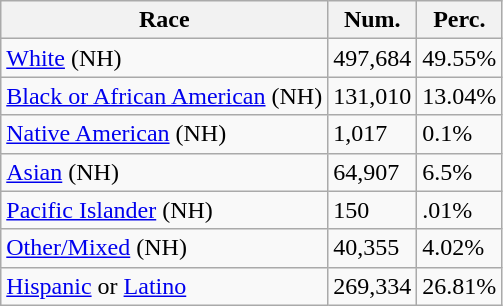<table class="wikitable">
<tr>
<th>Race</th>
<th>Num.</th>
<th>Perc.</th>
</tr>
<tr>
<td><a href='#'>White</a> (NH)</td>
<td>497,684</td>
<td>49.55%</td>
</tr>
<tr>
<td><a href='#'>Black or African American</a> (NH)</td>
<td>131,010</td>
<td>13.04%</td>
</tr>
<tr>
<td><a href='#'>Native American</a> (NH)</td>
<td>1,017</td>
<td>0.1%</td>
</tr>
<tr>
<td><a href='#'>Asian</a> (NH)</td>
<td>64,907</td>
<td>6.5%</td>
</tr>
<tr>
<td><a href='#'>Pacific Islander</a> (NH)</td>
<td>150</td>
<td>.01%</td>
</tr>
<tr>
<td><a href='#'>Other/Mixed</a> (NH)</td>
<td>40,355</td>
<td>4.02%</td>
</tr>
<tr>
<td><a href='#'>Hispanic</a> or <a href='#'>Latino</a></td>
<td>269,334</td>
<td>26.81%</td>
</tr>
</table>
